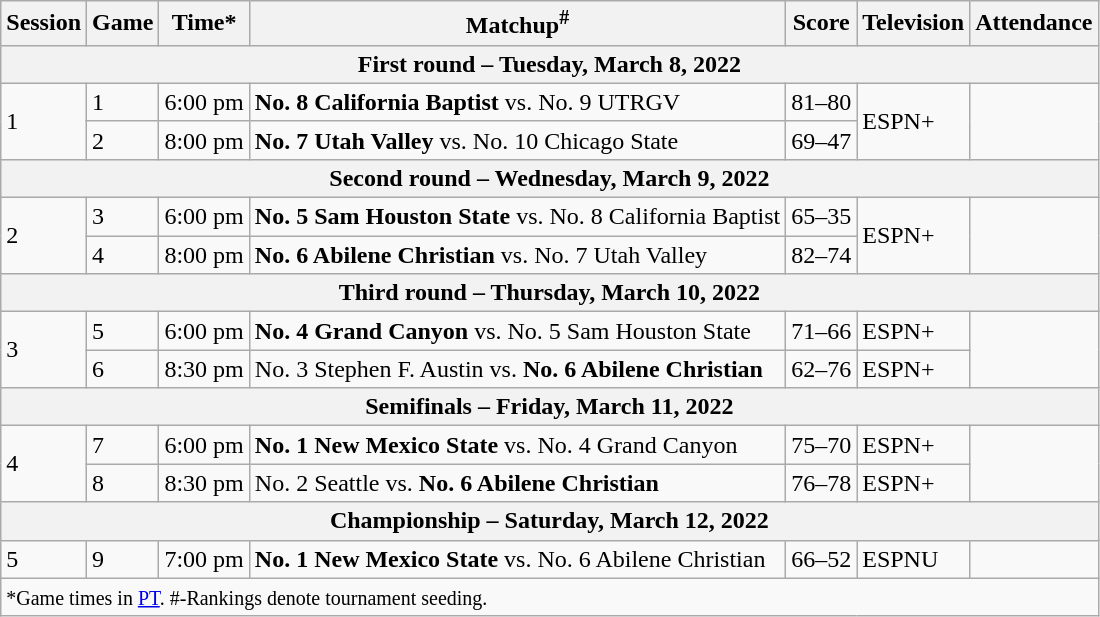<table class="wikitable">
<tr>
<th>Session</th>
<th>Game</th>
<th>Time*</th>
<th>Matchup<sup>#</sup></th>
<th>Score</th>
<th>Television</th>
<th>Attendance</th>
</tr>
<tr>
<th colspan="7">First round – Tuesday, March 8, 2022</th>
</tr>
<tr>
<td rowspan="2">1</td>
<td>1</td>
<td>6:00 pm</td>
<td><strong>No. 8 California Baptist</strong> vs. No. 9 UTRGV</td>
<td>81–80</td>
<td rowspan="2">ESPN+</td>
<td rowspan="2"></td>
</tr>
<tr>
<td>2</td>
<td>8:00 pm</td>
<td><strong>No. 7 Utah Valley</strong> vs. No. 10 Chicago State</td>
<td>69–47</td>
</tr>
<tr>
<th colspan="7">Second round – Wednesday, March 9, 2022</th>
</tr>
<tr>
<td rowspan="2">2</td>
<td>3</td>
<td>6:00 pm</td>
<td><strong>No. 5 Sam Houston State</strong> vs. No. 8 California Baptist</td>
<td>65–35</td>
<td rowspan="2">ESPN+</td>
<td rowspan="2"></td>
</tr>
<tr>
<td>4</td>
<td>8:00 pm</td>
<td><strong>No. 6 Abilene Christian</strong> vs. No. 7 Utah Valley</td>
<td>82–74</td>
</tr>
<tr>
<th colspan="7">Third round – Thursday, March 10, 2022</th>
</tr>
<tr>
<td rowspan="2">3</td>
<td>5</td>
<td>6:00 pm</td>
<td><strong>No. 4 Grand Canyon</strong> vs. No. 5 Sam Houston State</td>
<td>71–66</td>
<td>ESPN+</td>
<td rowspan="2"></td>
</tr>
<tr>
<td>6</td>
<td>8:30 pm</td>
<td>No. 3 Stephen F. Austin vs. <strong>No. 6 Abilene Christian</strong></td>
<td>62–76</td>
<td>ESPN+</td>
</tr>
<tr>
<th colspan="7">Semifinals – Friday, March 11, 2022</th>
</tr>
<tr>
<td rowspan="2">4</td>
<td>7</td>
<td>6:00 pm</td>
<td><strong>No. 1 New Mexico State</strong> vs. No. 4 Grand Canyon</td>
<td>75–70</td>
<td>ESPN+</td>
<td rowspan="2"></td>
</tr>
<tr>
<td>8</td>
<td>8:30 pm</td>
<td>No. 2 Seattle vs. <strong>No. 6 Abilene Christian</strong></td>
<td>76–78</td>
<td>ESPN+</td>
</tr>
<tr>
<th colspan="7">Championship – Saturday, March 12, 2022</th>
</tr>
<tr>
<td>5</td>
<td>9</td>
<td>7:00 pm</td>
<td><strong>No. 1 New Mexico State</strong> vs. No. 6 Abilene Christian</td>
<td>66–52</td>
<td>ESPNU</td>
<td></td>
</tr>
<tr>
<td colspan="7"><small>*Game times in <a href='#'>PT</a>. #-Rankings denote tournament seeding.</small></td>
</tr>
</table>
